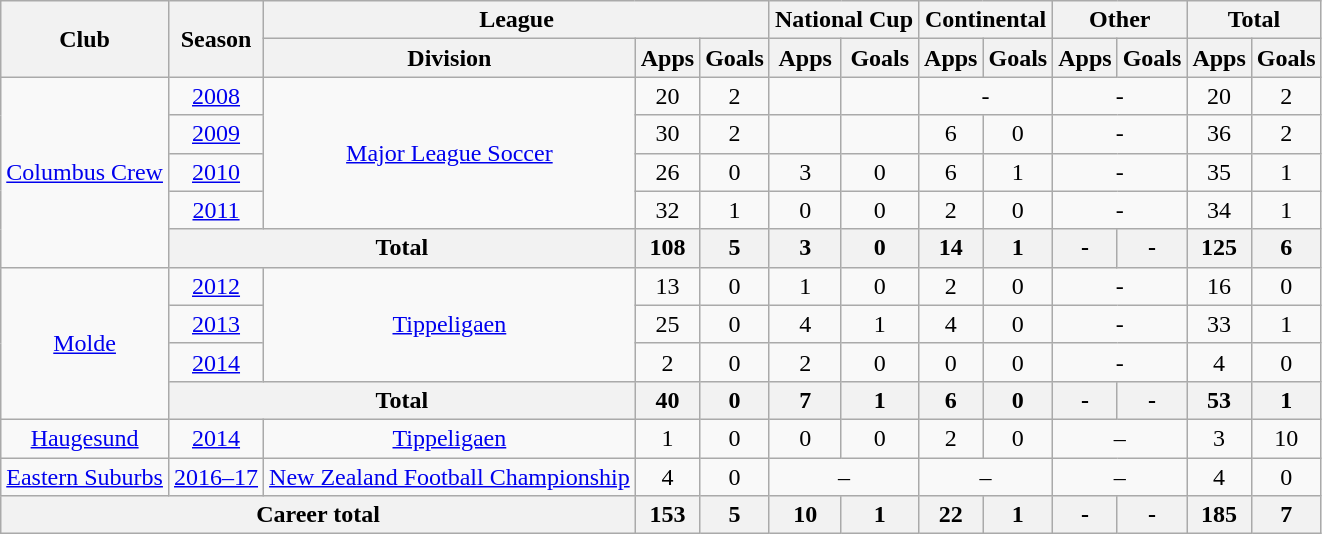<table class="wikitable" style="text-align: center;">
<tr>
<th rowspan="2">Club</th>
<th rowspan="2">Season</th>
<th colspan="3">League</th>
<th colspan="2">National Cup</th>
<th colspan="2">Continental</th>
<th colspan="2">Other</th>
<th colspan="2">Total</th>
</tr>
<tr>
<th>Division</th>
<th>Apps</th>
<th>Goals</th>
<th>Apps</th>
<th>Goals</th>
<th>Apps</th>
<th>Goals</th>
<th>Apps</th>
<th>Goals</th>
<th>Apps</th>
<th>Goals</th>
</tr>
<tr>
<td rowspan="5" valign="center"><a href='#'>Columbus Crew</a></td>
<td><a href='#'>2008</a></td>
<td rowspan="4" valign="center"><a href='#'>Major League Soccer</a></td>
<td>20</td>
<td>2</td>
<td></td>
<td></td>
<td colspan="2">-</td>
<td colspan="2">-</td>
<td>20</td>
<td>2</td>
</tr>
<tr>
<td><a href='#'>2009</a></td>
<td>30</td>
<td>2</td>
<td></td>
<td></td>
<td>6</td>
<td>0</td>
<td colspan="2">-</td>
<td>36</td>
<td>2</td>
</tr>
<tr>
<td><a href='#'>2010</a></td>
<td>26</td>
<td>0</td>
<td>3</td>
<td>0</td>
<td>6</td>
<td>1</td>
<td colspan="2">-</td>
<td>35</td>
<td>1</td>
</tr>
<tr>
<td><a href='#'>2011</a></td>
<td>32</td>
<td>1</td>
<td>0</td>
<td>0</td>
<td>2</td>
<td>0</td>
<td colspan="2">-</td>
<td>34</td>
<td>1</td>
</tr>
<tr>
<th colspan="2">Total</th>
<th>108</th>
<th>5</th>
<th>3</th>
<th>0</th>
<th>14</th>
<th>1</th>
<th>-</th>
<th>-</th>
<th>125</th>
<th>6</th>
</tr>
<tr>
<td rowspan="4" valign="center"><a href='#'>Molde</a></td>
<td><a href='#'>2012</a></td>
<td rowspan="3" valign="center"><a href='#'>Tippeligaen</a></td>
<td>13</td>
<td>0</td>
<td>1</td>
<td>0</td>
<td>2</td>
<td>0</td>
<td colspan="2">-</td>
<td>16</td>
<td>0</td>
</tr>
<tr>
<td><a href='#'>2013</a></td>
<td>25</td>
<td>0</td>
<td>4</td>
<td>1</td>
<td>4</td>
<td>0</td>
<td colspan="2">-</td>
<td>33</td>
<td>1</td>
</tr>
<tr>
<td><a href='#'>2014</a></td>
<td>2</td>
<td>0</td>
<td>2</td>
<td>0</td>
<td>0</td>
<td>0</td>
<td colspan="2">-</td>
<td>4</td>
<td>0</td>
</tr>
<tr>
<th colspan="2">Total</th>
<th>40</th>
<th>0</th>
<th>7</th>
<th>1</th>
<th>6</th>
<th>0</th>
<th>-</th>
<th>-</th>
<th>53</th>
<th>1</th>
</tr>
<tr>
<td valign="center"><a href='#'>Haugesund</a></td>
<td><a href='#'>2014</a></td>
<td><a href='#'>Tippeligaen</a></td>
<td>1</td>
<td>0</td>
<td>0</td>
<td>0</td>
<td>2</td>
<td>0</td>
<td colspan="2">–</td>
<td>3</td>
<td>10</td>
</tr>
<tr>
<td valign="center"><a href='#'>Eastern Suburbs</a></td>
<td><a href='#'>2016–17</a></td>
<td><a href='#'>New Zealand Football Championship</a></td>
<td>4</td>
<td>0</td>
<td colspan="2">–</td>
<td colspan="2">–</td>
<td colspan="2">–</td>
<td>4</td>
<td>0</td>
</tr>
<tr>
<th colspan="3">Career total</th>
<th>153</th>
<th>5</th>
<th>10</th>
<th>1</th>
<th>22</th>
<th>1</th>
<th>-</th>
<th>-</th>
<th>185</th>
<th>7</th>
</tr>
</table>
